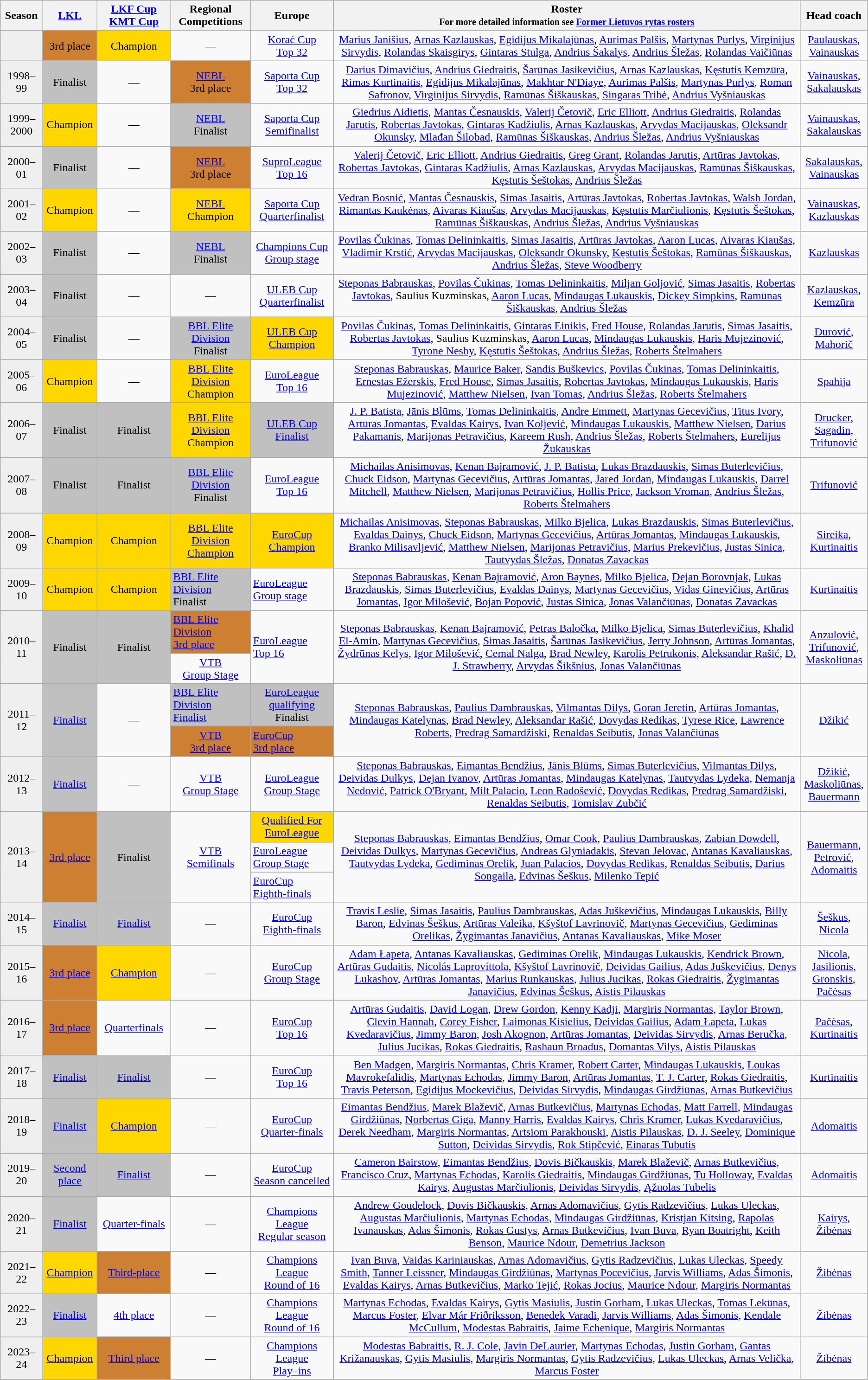<table class="wikitable" style="text-align:center">
<tr>
<th>Season</th>
<th><a href='#'>LKL</a></th>
<th><a href='#'>LKF Cup</a> <a href='#'>KMT Cup</a></th>
<th>Regional Competitions</th>
<th>Europe</th>
<th>Roster<br><small>For more detailed information see <a href='#'>Former Lietuvos rytas rosters</a></small></th>
<th>Head coach</th>
</tr>
<tr>
<td style="background:#efefef;"></td>
<td style="background:#CD7F32;">3rd place</td>
<td style="background:gold">Champion</td>
<td>—</td>
<td><a href='#'>Korać Cup</a><br><a href='#'>Top 32</a></td>
<td><a href='#'>Marius Janišius</a>, <a href='#'>Arnas Kazlauskas</a>, <a href='#'>Egidijus Mikalajūnas</a>, <a href='#'>Aurimas Palšis</a>, <a href='#'>Martynas Purlys</a>, <a href='#'>Virginijus Sirvydis</a>, <a href='#'>Rolandas Skaisgirys</a>, <a href='#'>Gintaras Stulga</a>, <a href='#'>Andrius Šakalys</a>, <a href='#'>Andrius Šležas</a>, <a href='#'>Rolandas Vaičiūnas</a></td>
<td><a href='#'>Paulauskas</a>,<br><a href='#'>Vainauskas</a></td>
</tr>
<tr>
<td style="background:#efefef;">1998–99</td>
<td style="background:silver;">Finalist</td>
<td>—</td>
<td style="background:#CD7F32;"><a href='#'>NEBL</a><br>3rd place</td>
<td><a href='#'>Saporta Cup</a><br><a href='#'>Top 32</a></td>
<td><a href='#'>Darius Dimavičius</a>, <a href='#'>Andrius Giedraitis</a>, <a href='#'>Šarūnas Jasikevičius</a>, <a href='#'>Arnas Kazlauskas</a>, <a href='#'>Kęstutis Kemzūra</a>, <a href='#'>Rimas Kurtinaitis</a>, <a href='#'>Egidijus Mikalajūnas</a>, <a href='#'>Makhtar N'Diaye</a>, <a href='#'>Aurimas Palšis</a>, <a href='#'>Martynas Purlys</a>, <a href='#'>Roman Safronov</a>, <a href='#'>Virginijus Sirvydis</a>, <a href='#'>Ramūnas Šiškauskas</a>, <a href='#'>Singaras Tribė</a>, <a href='#'>Andrius Vyšniauskas</a></td>
<td><a href='#'>Vainauskas</a>,<br><a href='#'>Sakalauskas</a></td>
</tr>
<tr>
<td style="background:#efefef;">1999–2000</td>
<td style="background:gold;">Champion</td>
<td>—</td>
<td style="background:silver;"><a href='#'>NEBL</a><br>Finalist</td>
<td><a href='#'>Saporta Cup</a><br><a href='#'>Semifinalist</a></td>
<td><a href='#'>Giedrius Aidietis</a>, <a href='#'>Mantas Česnauskis</a>, <a href='#'>Valerij Četovič</a>, <a href='#'>Eric Elliott</a>, <a href='#'>Andrius Giedraitis</a>, <a href='#'>Rolandas Jarutis</a>, <a href='#'>Robertas Javtokas</a>, <a href='#'>Gintaras Kadžiulis</a>, <a href='#'>Arnas Kazlauskas</a>, <a href='#'>Arvydas Macijauskas</a>, <a href='#'>Oleksandr Okunsky</a>, <a href='#'>Mlađan Šilobad</a>, <a href='#'>Ramūnas Šiškauskas</a>, <a href='#'>Andrius Šležas</a>, <a href='#'>Andrius Vyšniauskas</a></td>
<td><a href='#'>Vainauskas</a>,<br><a href='#'>Sakalauskas</a></td>
</tr>
<tr>
<td style="background:#efefef;">2000–01</td>
<td style="background:silver;">Finalist</td>
<td>—</td>
<td style="background:#CD7F32;"><a href='#'>NEBL</a><br>3rd place</td>
<td><a href='#'>SuproLeague</a><br><a href='#'>Top 16</a></td>
<td><a href='#'>Valerij Četovič</a>, <a href='#'>Eric Elliott</a>, <a href='#'>Andrius Giedraitis</a>, <a href='#'>Greg Grant</a>, <a href='#'>Rolandas Jarutis</a>, <a href='#'>Artūras Javtokas</a>, <a href='#'>Robertas Javtokas</a>, <a href='#'>Gintaras Kadžiulis</a>, <a href='#'>Arnas Kazlauskas</a>, <a href='#'>Arvydas Macijauskas</a>, <a href='#'>Ramūnas Šiškauskas</a>, <a href='#'>Kęstutis Šeštokas</a>, <a href='#'>Andrius Šležas</a></td>
<td><a href='#'>Sakalauskas</a>,<br><a href='#'>Vainauskas</a></td>
</tr>
<tr>
<td style="background:#efefef;">2001–02</td>
<td style="background:gold;">Champion</td>
<td>—</td>
<td style="background:gold"><a href='#'>NEBL</a><br>Champion</td>
<td><a href='#'>Saporta Cup</a><br><a href='#'>Quarterfinalist</a></td>
<td><a href='#'>Vedran Bosnić</a>, <a href='#'>Mantas Česnauskis</a>, <a href='#'>Simas Jasaitis</a>, <a href='#'>Artūras Javtokas</a>, <a href='#'>Robertas Javtokas</a>, <a href='#'>Walsh Jordan</a>, <a href='#'>Rimantas Kaukėnas</a>, <a href='#'>Aivaras Kiaušas</a>, <a href='#'>Arvydas Macijauskas</a>, <a href='#'>Kęstutis Marčiulionis</a>, <a href='#'>Kęstutis Šeštokas</a>, <a href='#'>Ramūnas Šiškauskas</a>, <a href='#'>Andrius Šležas</a>, <a href='#'>Andrius Vyšniauskas</a></td>
<td><a href='#'>Vainauskas</a>,<br><a href='#'>Kazlauskas</a></td>
</tr>
<tr>
<td style="background:#efefef;">2002–03</td>
<td style="background:silver;">Finalist</td>
<td>—</td>
<td style="background:silver;"><a href='#'>NEBL</a><br>Finalist</td>
<td><a href='#'>Champions Cup</a><br><a href='#'>Group stage</a></td>
<td><a href='#'>Povilas Čukinas</a>, <a href='#'>Tomas Delininkaitis</a>, <a href='#'>Simas Jasaitis</a>, <a href='#'>Artūras Javtokas</a>, <a href='#'>Aaron Lucas</a>, <a href='#'>Aivaras Kiaušas</a>, <a href='#'>Vladimir Krstić</a>, <a href='#'>Arvydas Macijauskas</a>, <a href='#'>Oleksandr Okunsky</a>, <a href='#'>Kęstutis Šeštokas</a>, <a href='#'>Ramūnas Šiškauskas</a>, <a href='#'>Andrius Šležas</a>, <a href='#'>Steve Woodberry</a></td>
<td><a href='#'>Kazlauskas</a></td>
</tr>
<tr>
<td style="background:#efefef;">2003–04</td>
<td style="background:silver;">Finalist</td>
<td>—</td>
<td>—</td>
<td><a href='#'>ULEB Cup</a><br><a href='#'>Quarterfinalist</a></td>
<td><a href='#'>Steponas Babrauskas</a>, <a href='#'>Povilas Čukinas</a>, <a href='#'>Tomas Delininkaitis</a>, <a href='#'>Miljan Goljović</a>, <a href='#'>Simas Jasaitis</a>, <a href='#'>Robertas Javtokas</a>, Saulius Kuzminskas, <a href='#'>Aaron Lucas</a>, <a href='#'>Mindaugas Lukauskis</a>, <a href='#'>Dickey Simpkins</a>, <a href='#'>Ramūnas Šiškauskas</a>, <a href='#'>Andrius Šležas</a></td>
<td><a href='#'>Kazlauskas</a>,<br><a href='#'>Kemzūra</a></td>
</tr>
<tr>
<td style="background:#efefef;">2004–05</td>
<td style="background:silver;">Finalist</td>
<td>—</td>
<td style="background:silver;"><a href='#'>BBL Elite Division</a><br>Finalist</td>
<td style="background:gold;"><a href='#'>ULEB Cup</a><br><a href='#'>Champion</a></td>
<td><a href='#'>Povilas Čukinas</a>, <a href='#'>Tomas Delininkaitis</a>, <a href='#'>Gintaras Einikis</a>, <a href='#'>Fred House</a>, <a href='#'>Rolandas Jarutis</a>, <a href='#'>Simas Jasaitis</a>, <a href='#'>Robertas Javtokas</a>, Saulius Kuzminskas, <a href='#'>Aaron Lucas</a>, <a href='#'>Mindaugas Lukauskis</a>, <a href='#'>Haris Mujezinović</a>, <a href='#'>Tyrone Nesby</a>, <a href='#'>Kęstutis Šeštokas</a>, <a href='#'>Andrius Šležas</a>, <a href='#'>Roberts Štelmahers</a></td>
<td><a href='#'>Đurović</a>,<br><a href='#'>Mahorič</a></td>
</tr>
<tr>
<td style="background:#efefef;">2005–06</td>
<td style="background:gold;">Champion</td>
<td>—</td>
<td style="background:gold;"><a href='#'>BBL Elite Division</a><br>Champion</td>
<td><a href='#'>EuroLeague</a><br><a href='#'>Top 16</a></td>
<td><a href='#'>Steponas Babrauskas</a>, <a href='#'>Maurice Baker</a>, <a href='#'>Sandis Buškevics</a>, <a href='#'>Povilas Čukinas</a>, <a href='#'>Tomas Delininkaitis</a>, <a href='#'>Ernestas Ežerskis</a>, <a href='#'>Fred House</a>, <a href='#'>Simas Jasaitis</a>, <a href='#'>Robertas Javtokas</a>, <a href='#'>Mindaugas Lukauskis</a>, <a href='#'>Haris Mujezinović</a>, <a href='#'>Matthew Nielsen</a>, <a href='#'>Ivan Tomas</a>, <a href='#'>Andrius Šležas</a>, <a href='#'>Roberts Štelmahers</a></td>
<td><a href='#'>Spahija</a></td>
</tr>
<tr>
<td style="background:#efefef;">2006–07</td>
<td style="background:silver;">Finalist</td>
<td style="background:silver;">Finalist</td>
<td style="background:gold;"><a href='#'>BBL Elite Division</a><br>Champion</td>
<td style="background:silver;"><a href='#'>ULEB Cup</a><br><a href='#'>Finalist</a></td>
<td><a href='#'>J. P. Batista</a>, <a href='#'>Jānis Blūms</a>, <a href='#'>Tomas Delininkaitis</a>, <a href='#'>Andre Emmett</a>, <a href='#'>Martynas Gecevičius</a>, <a href='#'>Titus Ivory</a>, <a href='#'>Artūras Jomantas</a>, <a href='#'>Evaldas Kairys</a>, <a href='#'>Ivan Koljević</a>, <a href='#'>Mindaugas Lukauskis</a>, <a href='#'>Matthew Nielsen</a>, <a href='#'>Darius Pakamanis</a>, <a href='#'>Marijonas Petravičius</a>, <a href='#'>Kareem Rush</a>, <a href='#'>Andrius Šležas</a>, <a href='#'>Roberts Štelmahers</a>, <a href='#'>Eurelijus Žukauskas</a></td>
<td><a href='#'>Drucker</a>,<br><a href='#'>Sagadin</a>,<br><a href='#'>Trifunović</a></td>
</tr>
<tr>
<td style="background:#efefef;">2007–08</td>
<td style="background:silver;">Finalist</td>
<td style="background:silver;">Finalist</td>
<td style="background:silver;"><a href='#'>BBL Elite Division</a><br>Finalist</td>
<td><a href='#'>EuroLeague</a><br><a href='#'>Top 16</a></td>
<td><a href='#'>Michailas Anisimovas</a>, <a href='#'>Kenan Bajramović</a>, <a href='#'>J. P. Batista</a>, <a href='#'>Lukas Brazdauskis</a>, <a href='#'>Simas Buterlevičius</a>, <a href='#'>Chuck Eidson</a>, <a href='#'>Martynas Gecevičius</a>, <a href='#'>Artūras Jomantas</a>, <a href='#'>Jared Jordan</a>, <a href='#'>Mindaugas Lukauskis</a>, <a href='#'>Darrel Mitchell</a>, <a href='#'>Matthew Nielsen</a>, <a href='#'>Marijonas Petravičius</a>, <a href='#'>Hollis Price</a>, <a href='#'>Jackson Vroman</a>, <a href='#'>Andrius Šležas</a>, <a href='#'>Roberts Štelmahers</a></td>
<td><a href='#'>Trifunović</a></td>
</tr>
<tr>
<td style="background:#efefef;">2008–09</td>
<td style="background:gold;">Champion</td>
<td style="background:gold;">Champion</td>
<td style="background:gold;"><a href='#'>BBL Elite Division</a><br><a href='#'>Champion</a></td>
<td style="background:gold"><a href='#'>EuroCup</a><br><a href='#'>Champion</a></td>
<td><a href='#'>Michailas Anisimovas</a>, <a href='#'>Steponas Babrauskas</a>, <a href='#'>Milko Bjelica</a>, <a href='#'>Lukas Brazdauskis</a>, <a href='#'>Simas Buterlevičius</a>, <a href='#'>Evaldas Dainys</a>, <a href='#'>Chuck Eidson</a>, <a href='#'>Martynas Gecevičius</a>, <a href='#'>Artūras Jomantas</a>, <a href='#'>Mindaugas Lukauskis</a>, <a href='#'>Branko Milisavljević</a>, <a href='#'>Matthew Nielsen</a>, <a href='#'>Marijonas Petravičius</a>, <a href='#'>Marius Prekevičius</a>, <a href='#'>Justas Sinica</a>, <a href='#'>Tautvydas Šležas</a>, <a href='#'>Donatas Zavackas</a></td>
<td><a href='#'>Sireika</a>,<br><a href='#'>Kurtinaitis</a></td>
</tr>
<tr>
<td style="background:#efefef;">2009–10</td>
<td style="background:gold;">Champion</td>
<td style="background:gold;">Champion</td>
<td style="background:silver; text-align:left;"><a href='#'>BBL Elite Division</a><br>Finalist</td>
<td style="text-align:left"><a href='#'>EuroLeague</a><br><a href='#'>Group stage</a></td>
<td><a href='#'>Steponas Babrauskas</a>, <a href='#'>Kenan Bajramović</a>, <a href='#'>Aron Baynes</a>, <a href='#'>Milko Bjelica</a>, <a href='#'>Dejan Borovnjak</a>, <a href='#'>Lukas Brazdauskis</a>, <a href='#'>Simas Buterlevičius</a>, <a href='#'>Evaldas Dainys</a>, <a href='#'>Martynas Gecevičius</a>, <a href='#'>Vidas Ginevičius</a>, <a href='#'>Artūras Jomantas</a>, <a href='#'>Igor Milošević</a>, <a href='#'>Bojan Popović</a>, <a href='#'>Justas Sinica</a>, <a href='#'>Jonas Valančiūnas</a>, <a href='#'>Donatas Zavackas</a></td>
<td><a href='#'>Kurtinaitis</a></td>
</tr>
<tr>
<td rowspan=2 style="background:#efefef;">2010–11</td>
<td rowspan=2 style="background:silver;">Finalist</td>
<td rowspan=2 style="background:silver;">Finalist</td>
<td style="text-align:left; background:#CD7F32"><a href='#'>BBL Elite Division</a><br><a href='#'>3rd place</a></td>
<td rowspan=2 style="text-align:left"><a href='#'>EuroLeague</a><br><a href='#'>Top 16</a></td>
<td rowspan=2><a href='#'>Steponas Babrauskas</a>, <a href='#'>Kenan Bajramović</a>, <a href='#'>Petras Baločka</a>, <a href='#'>Milko Bjelica</a>, <a href='#'>Simas Buterlevičius</a>, <a href='#'>Khalid El-Amin</a>, <a href='#'>Martynas Gecevičius</a>, <a href='#'>Simas Jasaitis</a>, <a href='#'>Šarūnas Jasikevičius</a>, <a href='#'>Jerry Johnson</a>, <a href='#'>Artūras Jomantas</a>, <a href='#'>Žydrūnas Kelys</a>, <a href='#'>Igor Milošević</a>, <a href='#'>Cemal Nalga</a>, <a href='#'>Brad Newley</a>, <a href='#'>Karolis Petrukonis</a>, <a href='#'>Aleksandar Rašić</a>, <a href='#'>D. J. Strawberry</a>, <a href='#'>Arvydas Šikšnius</a>, <a href='#'>Jonas Valančiūnas</a></td>
<td rowspan=2><a href='#'>Anzulović</a>,<br><a href='#'>Trifunović</a>,<br><a href='#'>Maskoliūnas</a></td>
</tr>
<tr>
<td><a href='#'>VTB</a><br><a href='#'>Group Stage</a></td>
</tr>
<tr>
<td rowspan=2 style="background:#efefef;">2011–12</td>
<td rowspan=2 style="background:silver;"><a href='#'>Finalist</a></td>
<td rowspan=2>—</td>
<td style="text-align:left; background:silver"><a href='#'>BBL Elite Division</a><br><a href='#'>Finalist</a></td>
<td style="background:silver;"><a href='#'>EuroLeague qualifying</a><br>Finalist</td>
<td rowspan=2><a href='#'>Steponas Babrauskas</a>, <a href='#'>Paulius Dambrauskas</a>, <a href='#'>Vilmantas Dilys</a>, <a href='#'>Goran Jeretin</a>, <a href='#'>Artūras Jomantas</a>, <a href='#'>Mindaugas Katelynas</a>, <a href='#'>Brad Newley</a>, <a href='#'>Aleksandar Rašić</a>, <a href='#'>Dovydas Redikas</a>, <a href='#'>Tyrese Rice</a>, <a href='#'>Lawrence Roberts</a>, <a href='#'>Predrag Samardžiski</a>, <a href='#'>Renaldas Seibutis</a>, <a href='#'>Jonas Valančiūnas</a></td>
<td rowspan=2><a href='#'>Džikić</a></td>
</tr>
<tr>
<td style="background:#CD7F32"><a href='#'>VTB</a><br><a href='#'>3rd place</a></td>
<td style="text-align:left;background:#CD7F32;"><a href='#'>EuroCup</a><br><a href='#'>3rd place</a></td>
</tr>
<tr>
<td style="background:#efefef;">2012–13</td>
<td style="background:silver;"><a href='#'>Finalist</a></td>
<td>—</td>
<td><a href='#'>VTB</a><br><a href='#'>Group Stage</a></td>
<td><a href='#'>EuroLeague</a><br><a href='#'>Group Stage</a></td>
<td><a href='#'>Steponas Babrauskas</a>, <a href='#'>Eimantas Bendžius</a>, <a href='#'>Jānis Blūms</a>, <a href='#'>Simas Buterlevičius</a>, <a href='#'>Vilmantas Dilys</a>, <a href='#'>Deividas Dulkys</a>, <a href='#'>Dejan Ivanov</a>, <a href='#'>Artūras Jomantas</a>, <a href='#'>Mindaugas Katelynas</a>, <a href='#'>Tautvydas Lydeka</a>, <a href='#'>Nemanja Nedović</a>, <a href='#'>Patrick O'Bryant</a>, <a href='#'>Milt Palacio</a>, <a href='#'>Leon Radošević</a>, <a href='#'>Dovydas Redikas</a>, <a href='#'>Predrag Samardžiski</a>, <a href='#'>Renaldas Seibutis</a>, <a href='#'>Tomislav Zubčić</a></td>
<td><a href='#'>Džikić</a>,<br><a href='#'>Maskoliūnas</a>,<br><a href='#'>Bauermann</a></td>
</tr>
<tr>
<td rowspan=3 style="background:#efefef;">2013–14</td>
<td rowspan=3 style="background:#CD7F32;"><a href='#'>3rd place</a></td>
<td rowspan=3 style="background:silver;">Finalist</td>
<td rowspan=3><a href='#'>VTB</a><br><a href='#'>Semifinals</a></td>
<td style="background:gold;"><a href='#'>Qualified For EuroLeague</a></td>
<td rowspan=3><a href='#'>Steponas Babrauskas</a>, <a href='#'>Eimantas Bendžius</a>, <a href='#'>Omar Cook</a>, <a href='#'>Paulius Dambrauskas</a>, <a href='#'>Zabian Dowdell</a>, <a href='#'>Deividas Dulkys</a>, <a href='#'>Martynas Gecevičius</a>, <a href='#'>Andreas Glyniadakis</a>, <a href='#'>Stevan Jelovac</a>, <a href='#'>Antanas Kavaliauskas</a>, <a href='#'>Tautvydas Lydeka</a>, <a href='#'>Gediminas Orelik</a>, <a href='#'>Juan Palacios</a>, <a href='#'>Dovydas Redikas</a>, <a href='#'>Renaldas Seibutis</a>, <a href='#'>Darius Songaila</a>, <a href='#'>Edvinas Šeškus</a>, <a href='#'>Milenko Tepić</a></td>
<td rowspan=3><a href='#'>Bauermann</a>,<br><a href='#'>Petrović</a>,<br><a href='#'>Adomaitis</a></td>
</tr>
<tr>
<td style="text-align:left;"><a href='#'>EuroLeague</a><br><a href='#'>Group Stage</a></td>
</tr>
<tr>
<td style="text-align:left;"><a href='#'>EuroCup</a><br><a href='#'>Eighth-finals</a></td>
</tr>
<tr>
<td style="background:#efefef;">2014–15</td>
<td style="background:silver;"><a href='#'>Finalist</a></td>
<td style="background:silver;"><a href='#'>Finalist</a></td>
<td>—</td>
<td><a href='#'>EuroCup</a><br><a href='#'>Eighth-finals</a></td>
<td><a href='#'>Travis Leslie</a>, <a href='#'>Simas Jasaitis</a>, <a href='#'>Paulius Dambrauskas</a>, <a href='#'>Adas Juškevičius</a>, <a href='#'>Mindaugas Lukauskis</a>, <a href='#'>Billy Baron</a>, <a href='#'>Edvinas Šeškus</a>, <a href='#'>Artūras Valeika</a>, <a href='#'>Kšyštof Lavrinovič</a>, <a href='#'>Martynas Gecevičius</a>, <a href='#'>Gediminas Orelikas</a>, <a href='#'>Žygimantas Janavičius</a>, <a href='#'>Antanas Kavaliauskas</a>, <a href='#'>Mike Moser</a></td>
<td><a href='#'>Šeškus</a>,<br><a href='#'>Nicola</a></td>
</tr>
<tr>
<td style="background:#efefef;">2015–16</td>
<td style="background:#CD7F32;"><a href='#'>3rd place</a></td>
<td style="background:gold;"><a href='#'>Champion</a></td>
<td>—</td>
<td><a href='#'>EuroCup</a><br><a href='#'>Group Stage</a></td>
<td><a href='#'>Adam Łapeta</a>, <a href='#'>Antanas Kavaliauskas</a>, <a href='#'>Gediminas Orelik</a>, <a href='#'>Mindaugas Lukauskis</a>, <a href='#'>Kendrick Brown</a>, <a href='#'>Artūras Gudaitis</a>, <a href='#'>Nicolás Laprovíttola</a>, <a href='#'>Kšyštof Lavrinovič</a>, <a href='#'>Deividas Gailius</a>, <a href='#'>Adas Juškevičius</a>, <a href='#'>Denys Lukashov</a>, <a href='#'>Artūras Jomantas</a>, <a href='#'>Marius Runkauskas</a>, <a href='#'>Julius Jucikas</a>, <a href='#'>Rokas Giedraitis</a>, <a href='#'>Žygimantas Janavičius</a>, <a href='#'>Edvinas Šeškus</a>, <a href='#'>Aistis Pilauskas</a></td>
<td><a href='#'>Nicola</a>,<br><a href='#'>Jasilionis</a>,<br><a href='#'>Gronskis</a>,<br><a href='#'>Pačėsas</a></td>
</tr>
<tr>
<td style="background:#efefef;">2016–17</td>
<td style="background:#CD7F32;"><a href='#'>3rd place</a></td>
<td><a href='#'>Quarterfinals</a></td>
<td>—</td>
<td><a href='#'>EuroCup</a><br><a href='#'>Top 16</a></td>
<td><a href='#'>Artūras Gudaitis</a>, <a href='#'>David Logan</a>, <a href='#'>Drew Gordon</a>, <a href='#'>Kenny Kadji</a>, <a href='#'>Margiris Normantas</a>, <a href='#'>Taylor Brown</a>, <a href='#'>Clevin Hannah</a>, <a href='#'>Corey Fisher</a>, <a href='#'>Laimonas Kisielius</a>, <a href='#'>Deividas Gailius</a>, <a href='#'>Adam Łapeta</a>, <a href='#'>Lukas Kvedaravičius</a>, <a href='#'>Jimmy Baron</a>, <a href='#'>Josh Akognon</a>, <a href='#'>Artūras Jomantas</a>, <a href='#'>Deividas Sirvydis</a>, <a href='#'>Arnas Beručka</a>, <a href='#'>Julius Jucikas</a>, <a href='#'>Rokas Giedraitis</a>, <a href='#'>Rashaun Broadus</a>, <a href='#'>Domantas Vilys</a>, <a href='#'>Aistis Pilauskas</a></td>
<td><a href='#'>Pačėsas</a>,<br><a href='#'>Kurtinaitis</a></td>
</tr>
<tr>
<td style="background:#efefef">2017–18</td>
<td style="background:silver"><a href='#'>Finalist</a></td>
<td style="background:silver"><a href='#'>Finalist</a></td>
<td>—</td>
<td><a href='#'>EuroCup</a><br><a href='#'>Top 16</a></td>
<td><a href='#'>Ben Madgen</a>, <a href='#'>Margiris Normantas</a>, <a href='#'>Chris Kramer</a>, <a href='#'>Robert Carter</a>, <a href='#'>Mindaugas Lukauskis</a>, <a href='#'>Loukas Mavrokefalidis</a>, <a href='#'>Martynas Echodas</a>, <a href='#'>Jimmy Baron</a>, <a href='#'>Artūras Jomantas</a>, <a href='#'>T. J. Carter</a>, <a href='#'>Rokas Giedraitis</a>, <a href='#'>Travis Peterson</a>, <a href='#'>Egidijus Mockevičius</a>, <a href='#'>Deividas Sirvydis</a>, <a href='#'>Mindaugas Girdžiūnas</a>, <a href='#'>Arnas Butkevičius</a></td>
<td><a href='#'>Kurtinaitis</a></td>
</tr>
<tr>
<td style="background:#efefef">2018–19</td>
<td style="background:silver"><a href='#'>Finalist</a></td>
<td style="background:gold;"><a href='#'>Champion</a></td>
<td>—</td>
<td><a href='#'>EuroCup</a><br><a href='#'>Quarter-finals</a></td>
<td><a href='#'>Eimantas Bendžius</a>, <a href='#'>Marek Blaževič</a>, <a href='#'>Arnas Butkevičius</a>, <a href='#'>Martynas Echodas</a>, <a href='#'>Matt Farrell</a>, <a href='#'>Mindaugas Girdžiūnas</a>, <a href='#'>Norbertas Giga</a>, <a href='#'>Manny Harris</a>, <a href='#'>Evaldas Kairys</a>, <a href='#'>Chris Kramer</a>, <a href='#'>Lukas Kvedaravičius</a>, <a href='#'>Derek Needham</a>, <a href='#'>Margiris Normantas</a>, <a href='#'>Artsiom Parakhouski</a>, <a href='#'>Aistis Pilauskas</a>, <a href='#'>D. J. Seeley</a>, <a href='#'>Dominique Sutton</a>, <a href='#'>Deividas Sirvydis</a>, <a href='#'>Rok Stipčević</a>, <a href='#'>Einaras Tubutis</a></td>
<td><a href='#'>Adomaitis</a></td>
</tr>
<tr>
<td style="background:#efefef">2019–20</td>
<td style="background:silver"><a href='#'>Second place</a></td>
<td style="background:silver"><a href='#'>Finalist</a></td>
<td>—</td>
<td><a href='#'>EuroCup</a><br><a href='#'>Season cancelled</a></td>
<td><a href='#'>Cameron Bairstow</a>, <a href='#'>Eimantas Bendžius</a>, <a href='#'>Dovis Bičkauskis</a>, <a href='#'>Marek Blaževič</a>, <a href='#'>Arnas Butkevičius</a>, <a href='#'>Francisco Cruz</a>, <a href='#'>Martynas Echodas</a>, <a href='#'>Karolis Giedraitis</a>, <a href='#'>Mindaugas Girdžiūnas</a>, <a href='#'>Tu Holloway</a>, <a href='#'>Evaldas Kairys</a>, <a href='#'>Augustas Marčiulionis</a>, <a href='#'>Deividas Sirvydis</a>, <a href='#'>Ąžuolas Tubelis</a></td>
<td><a href='#'>Adomaitis</a></td>
</tr>
<tr>
<td style="background:#efefef">2020–21</td>
<td style="background:silver"><a href='#'>Finalist</a></td>
<td><a href='#'>Quarter-finals</a></td>
<td>—</td>
<td><a href='#'>Champions League</a><br><a href='#'>Regular season</a></td>
<td><a href='#'>Andrew Goudelock</a>, <a href='#'>Dovis Bičkauskis</a>, <a href='#'>Arnas Adomavičius</a>, <a href='#'>Gytis Radzevičius</a>, <a href='#'>Lukas Uleckas</a>, <a href='#'>Augustas Marčiulionis</a>, <a href='#'>Martynas Echodas</a>, <a href='#'>Mindaugas Girdžiūnas</a>, <a href='#'>Kristjan Kitsing</a>, <a href='#'>Rapolas Ivanauskas</a>, <a href='#'>Adas Šimonis</a>, <a href='#'>Rokas Gustys</a>, <a href='#'>Arnas Butkevičius</a>, <a href='#'>Ivan Buva</a>, <a href='#'>Ryan Boatright</a>, <a href='#'>Keith Benson</a>, <a href='#'>Maurice Ndour</a>, <a href='#'>Demetrius Jackson</a></td>
<td><a href='#'>Kairys</a>, <a href='#'>Žibėnas</a></td>
</tr>
<tr>
<td style="background:#efefef">2021–22</td>
<td style="background:gold"><a href='#'>Champion</a></td>
<td style="background:#CD7F32;"><a href='#'>Third-place</a></td>
<td>—</td>
<td><a href='#'>Champions League</a><br><a href='#'>Round of 16</a></td>
<td><a href='#'>Ivan Buva</a>, <a href='#'>Vaidas Kariniauskas</a>, <a href='#'>Arnas Adomavičius</a>, <a href='#'>Gytis Radzevičius</a>, <a href='#'>Lukas Uleckas</a>, <a href='#'>Speedy Smith</a>, <a href='#'>Tanner Leissner</a>, <a href='#'>Mindaugas Girdžiūnas</a>, <a href='#'>Martynas Pocevičius</a>, <a href='#'>Jarvis Williams</a>, <a href='#'>Adas Šimonis</a>, <a href='#'>Evaldas Kairys</a>, <a href='#'>Arnas Butkevičius</a>, <a href='#'>Marko Tejić</a>, <a href='#'>Rokas Jocius</a>, <a href='#'>Maurice Ndour</a>, <a href='#'>Margiris Normantas</a></td>
<td><a href='#'>Žibėnas</a></td>
</tr>
<tr>
<td style="background:#efefef">2022–23</td>
<td style="background:silver"><a href='#'>Finalist</a></td>
<td><a href='#'>4th place</a></td>
<td>—</td>
<td><a href='#'>Champions League</a><br><a href='#'>Round of 16</a></td>
<td><a href='#'>Martynas Echodas</a>, <a href='#'>Evaldas Kairys</a>, <a href='#'>Gytis Masiulis</a>, <a href='#'>Justin Gorham</a>, <a href='#'>Lukas Uleckas</a>, <a href='#'>Tomas Lekūnas</a>, <a href='#'>Marcus Foster</a>, <a href='#'>Elvar Már Friðriksson</a>, <a href='#'>Benedek Varadi</a>, <a href='#'>Jarvis Williams</a>, <a href='#'>Adas Šimonis</a>, <a href='#'>Kendale McCullum</a>, <a href='#'>Modestas Babraitis</a>, <a href='#'>Jaime Echenique</a>, <a href='#'>Margiris Normantas</a></td>
<td><a href='#'>Žibėnas</a></td>
</tr>
<tr>
<td style="background:#efefef">2023–24</td>
<td style="background:gold"><a href='#'>Champion</a></td>
<td style="background:#CD7F32;"><a href='#'>Third place</a></td>
<td>—</td>
<td><a href='#'>Champions League</a><br><a href='#'>Play–ins</a></td>
<td><a href='#'>Modestas Babraitis</a>, <a href='#'>R. J. Cole</a>, <a href='#'>Javin DeLaurier</a>, <a href='#'>Martynas Echodas</a>, <a href='#'>Justin Gorham</a>, <a href='#'>Gantas Križanauskas</a>, <a href='#'>Gytis Masiulis</a>, <a href='#'>Margiris Normantas</a>, <a href='#'>Gytis Radzevičius</a>, <a href='#'>Lukas Uleckas</a>, <a href='#'>Arnas Velička</a>, <a href='#'>Marcus Foster</a></td>
<td><a href='#'>Žibėnas</a></td>
</tr>
</table>
